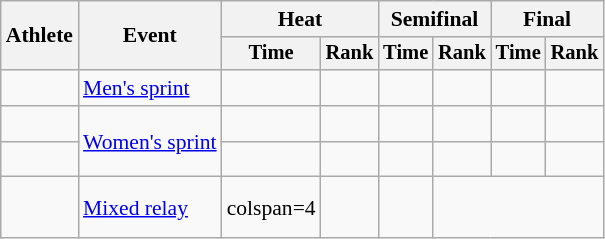<table class="wikitable" style="font-size: 90%; text-align:center">
<tr>
<th rowspan=2>Athlete</th>
<th rowspan=2>Event</th>
<th colspan=2>Heat</th>
<th colspan=2>Semifinal</th>
<th colspan=2>Final</th>
</tr>
<tr style="font-size:95%">
<th>Time</th>
<th>Rank</th>
<th>Time</th>
<th>Rank</th>
<th>Time</th>
<th>Rank</th>
</tr>
<tr>
<td align=left></td>
<td align=left><a href='#'>Men's sprint</a></td>
<td></td>
<td></td>
<td></td>
<td></td>
<td></td>
<td></td>
</tr>
<tr>
<td align=left> </td>
<td rowspan=2 align=left><a href='#'>Women's sprint</a></td>
<td></td>
<td></td>
<td></td>
<td></td>
<td></td>
<td></td>
</tr>
<tr>
<td align=left> </td>
<td></td>
<td></td>
<td></td>
<td></td>
<td></td>
<td></td>
</tr>
<tr>
<td align=left> <br> </td>
<td align=left><a href='#'>Mixed relay</a></td>
<td>colspan=4 </td>
<td></td>
<td></td>
</tr>
</table>
